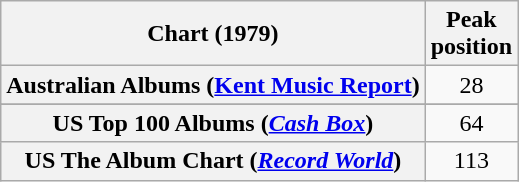<table class="wikitable sortable plainrowheaders" style="text-align:center">
<tr>
<th scope="col">Chart (1979)</th>
<th scope="col">Peak<br>position</th>
</tr>
<tr>
<th scope="row">Australian Albums (<a href='#'>Kent Music Report</a>)</th>
<td>28</td>
</tr>
<tr>
</tr>
<tr>
</tr>
<tr>
<th scope="row">US Top 100 Albums (<em><a href='#'>Cash Box</a></em>)</th>
<td>64</td>
</tr>
<tr>
<th scope="row">US The Album Chart (<em><a href='#'>Record World</a></em>)</th>
<td>113</td>
</tr>
</table>
